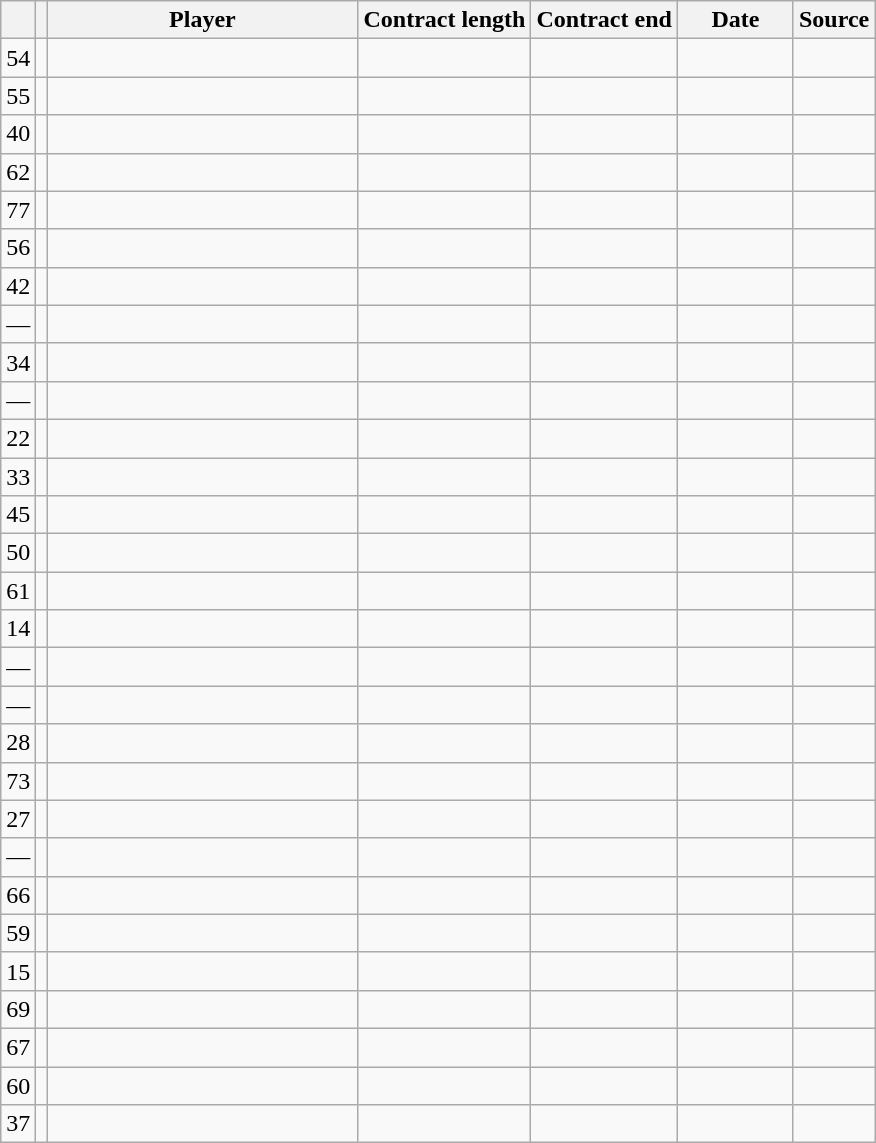<table class="wikitable plainrowheaders sortable">
<tr>
<th></th>
<th></th>
<th scope="col" style="width:200px;">Player</th>
<th>Contract length</th>
<th>Contract end</th>
<th scope="col" style="width:70px;">Date</th>
<th>Source</th>
</tr>
<tr>
<td align=center>54</td>
<td align=center></td>
<td></td>
<td align=center></td>
<td align=center></td>
<td align=center></td>
<td align=center></td>
</tr>
<tr>
<td align=center>55</td>
<td align=center></td>
<td></td>
<td align=center></td>
<td align=center></td>
<td align=center></td>
<td align=center></td>
</tr>
<tr>
<td align=center>40</td>
<td align=center></td>
<td></td>
<td align=center></td>
<td align=center></td>
<td align=center></td>
<td align=center></td>
</tr>
<tr>
<td align=center>62</td>
<td align=center></td>
<td></td>
<td align=center></td>
<td align=center></td>
<td align=center></td>
<td align=center></td>
</tr>
<tr>
<td align=center>77</td>
<td align=center></td>
<td></td>
<td align=center></td>
<td align=center></td>
<td align=center></td>
<td align=center></td>
</tr>
<tr>
<td align=center>56</td>
<td align=center></td>
<td></td>
<td align=center></td>
<td align=center></td>
<td align=center></td>
<td align=center></td>
</tr>
<tr>
<td align=center>42</td>
<td align=center></td>
<td></td>
<td align=center></td>
<td align=center></td>
<td align=center></td>
<td align=center></td>
</tr>
<tr>
<td align=center>—</td>
<td align=center></td>
<td></td>
<td align=center></td>
<td align=center></td>
<td align=center></td>
<td align=center></td>
</tr>
<tr>
<td align=center>34</td>
<td align=center></td>
<td></td>
<td align=center></td>
<td align=center></td>
<td align=center></td>
<td align=center></td>
</tr>
<tr>
<td align=center>—</td>
<td align=center></td>
<td></td>
<td align=center></td>
<td align=center></td>
<td align=center></td>
<td align=center></td>
</tr>
<tr>
<td align=center>22</td>
<td align=center></td>
<td></td>
<td align=center></td>
<td align=center></td>
<td align=center></td>
<td align=center></td>
</tr>
<tr>
<td align=center>33</td>
<td align=center></td>
<td></td>
<td align=center></td>
<td align=center></td>
<td align=center></td>
<td align=center></td>
</tr>
<tr>
<td align=center>45</td>
<td align=center></td>
<td></td>
<td align=center></td>
<td align=center></td>
<td align=center></td>
<td align=center></td>
</tr>
<tr>
<td align=center>50</td>
<td align=center></td>
<td></td>
<td align=center></td>
<td align=center></td>
<td align=center></td>
<td align=center></td>
</tr>
<tr>
<td align=center>61</td>
<td align=center></td>
<td></td>
<td align=center></td>
<td align=center></td>
<td align=center></td>
<td align=center></td>
</tr>
<tr>
<td align=center>14</td>
<td align=center></td>
<td></td>
<td align=center></td>
<td align=center></td>
<td align=center></td>
<td align=center></td>
</tr>
<tr>
<td align=center>—</td>
<td align=center></td>
<td></td>
<td align=center></td>
<td align=center></td>
<td align=center></td>
<td align=center></td>
</tr>
<tr>
<td align=center>—</td>
<td align=center></td>
<td></td>
<td align=center></td>
<td align=center></td>
<td align=center></td>
<td align=center></td>
</tr>
<tr>
<td align=center>28</td>
<td align=center></td>
<td></td>
<td align=center></td>
<td align=center></td>
<td align=center></td>
<td align=center></td>
</tr>
<tr>
<td align=center>73</td>
<td align=center></td>
<td></td>
<td align=center></td>
<td align=center></td>
<td align=center></td>
<td align=center></td>
</tr>
<tr>
<td align=center>27</td>
<td align=center></td>
<td></td>
<td align=center></td>
<td align=center></td>
<td align=center></td>
<td align=center></td>
</tr>
<tr>
<td align=center>—</td>
<td align=center></td>
<td></td>
<td align=center></td>
<td align=center></td>
<td align=center></td>
<td align=center></td>
</tr>
<tr>
<td align=center>66</td>
<td align=center></td>
<td></td>
<td align=center></td>
<td align=center></td>
<td align=center></td>
<td align=center></td>
</tr>
<tr>
<td align=center>59</td>
<td align=center></td>
<td></td>
<td align=center></td>
<td align=center></td>
<td align=center></td>
<td align=center></td>
</tr>
<tr>
<td align=center>15</td>
<td align=center></td>
<td></td>
<td align=center></td>
<td align=center></td>
<td align=center></td>
<td align=center></td>
</tr>
<tr>
<td align=center>69</td>
<td align=center></td>
<td></td>
<td align=center></td>
<td align=center></td>
<td align=center></td>
<td align=center></td>
</tr>
<tr>
<td align=center>67</td>
<td align=center></td>
<td></td>
<td align=center></td>
<td align=center></td>
<td align=center></td>
<td align=center></td>
</tr>
<tr>
<td align=center>60</td>
<td align=center></td>
<td></td>
<td align=center></td>
<td align=center></td>
<td align=center></td>
<td align=center></td>
</tr>
<tr>
<td align=center>37</td>
<td align=center></td>
<td></td>
<td align=center></td>
<td align=center></td>
<td align=center></td>
<td align=center></td>
</tr>
</table>
